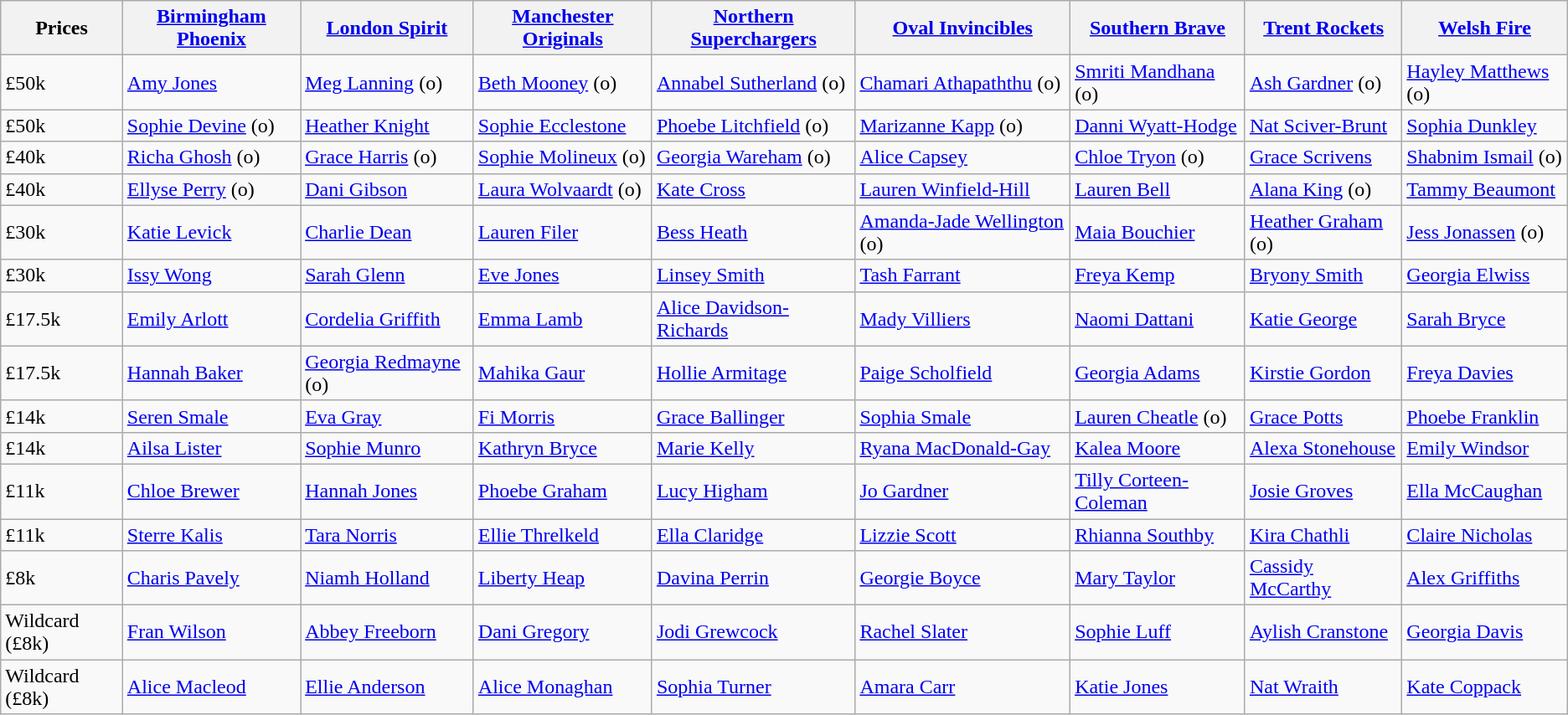<table class="wikitable">
<tr>
<th>Prices</th>
<th><a href='#'>Birmingham Phoenix</a></th>
<th><a href='#'>London Spirit</a></th>
<th><a href='#'>Manchester Originals</a></th>
<th><a href='#'>Northern Superchargers</a></th>
<th><a href='#'>Oval Invincibles</a></th>
<th><a href='#'>Southern Brave</a></th>
<th><a href='#'>Trent Rockets</a></th>
<th><a href='#'>Welsh Fire</a></th>
</tr>
<tr>
<td>£50k</td>
<td><a href='#'>Amy Jones</a></td>
<td><a href='#'>Meg Lanning</a> (o)</td>
<td><a href='#'>Beth Mooney</a> (o)</td>
<td><a href='#'>Annabel Sutherland</a> (o)</td>
<td><a href='#'>Chamari Athapaththu</a> (o)</td>
<td><a href='#'>Smriti Mandhana</a> (o)</td>
<td><a href='#'>Ash Gardner</a> (o)</td>
<td><a href='#'>Hayley Matthews</a> (o)</td>
</tr>
<tr>
<td>£50k</td>
<td><a href='#'>Sophie Devine</a> (o)</td>
<td><a href='#'>Heather Knight</a></td>
<td><a href='#'>Sophie Ecclestone</a></td>
<td><a href='#'>Phoebe Litchfield</a> (o)</td>
<td><a href='#'>Marizanne Kapp</a> (o)</td>
<td><a href='#'>Danni Wyatt-Hodge</a></td>
<td><a href='#'>Nat Sciver-Brunt</a></td>
<td><a href='#'>Sophia Dunkley</a></td>
</tr>
<tr>
<td>£40k</td>
<td><a href='#'>Richa Ghosh</a> (o)</td>
<td><a href='#'>Grace Harris</a> (o)</td>
<td><a href='#'>Sophie Molineux</a> (o)</td>
<td><a href='#'>Georgia Wareham</a> (o)</td>
<td><a href='#'>Alice Capsey</a></td>
<td><a href='#'>Chloe Tryon</a> (o)</td>
<td><a href='#'>Grace Scrivens</a></td>
<td><a href='#'>Shabnim Ismail</a> (o)</td>
</tr>
<tr>
<td>£40k</td>
<td><a href='#'>Ellyse Perry</a> (o)</td>
<td><a href='#'>Dani Gibson</a></td>
<td><a href='#'>Laura Wolvaardt</a> (o)</td>
<td><a href='#'>Kate Cross</a></td>
<td><a href='#'>Lauren Winfield-Hill</a></td>
<td><a href='#'>Lauren Bell</a></td>
<td><a href='#'>Alana King</a> (o)</td>
<td><a href='#'>Tammy Beaumont</a></td>
</tr>
<tr>
<td>£30k</td>
<td><a href='#'>Katie Levick</a></td>
<td><a href='#'>Charlie Dean</a></td>
<td><a href='#'>Lauren Filer</a></td>
<td><a href='#'>Bess Heath</a></td>
<td><a href='#'>Amanda-Jade Wellington</a> (o)</td>
<td><a href='#'>Maia Bouchier</a></td>
<td><a href='#'>Heather Graham</a> (o)</td>
<td><a href='#'>Jess Jonassen</a> (o)</td>
</tr>
<tr>
<td>£30k</td>
<td><a href='#'>Issy Wong</a></td>
<td><a href='#'>Sarah Glenn</a></td>
<td><a href='#'>Eve Jones</a></td>
<td><a href='#'>Linsey Smith</a></td>
<td><a href='#'>Tash Farrant</a></td>
<td><a href='#'>Freya Kemp</a></td>
<td><a href='#'>Bryony Smith</a></td>
<td><a href='#'>Georgia Elwiss</a></td>
</tr>
<tr>
<td>£17.5k</td>
<td><a href='#'>Emily Arlott</a></td>
<td><a href='#'>Cordelia Griffith</a></td>
<td><a href='#'>Emma Lamb</a></td>
<td><a href='#'>Alice Davidson-Richards</a></td>
<td><a href='#'>Mady Villiers</a></td>
<td><a href='#'>Naomi Dattani</a></td>
<td><a href='#'>Katie George</a></td>
<td><a href='#'>Sarah Bryce</a></td>
</tr>
<tr>
<td>£17.5k</td>
<td><a href='#'>Hannah Baker</a></td>
<td><a href='#'>Georgia Redmayne</a> (o)</td>
<td><a href='#'>Mahika Gaur</a></td>
<td><a href='#'>Hollie Armitage</a></td>
<td><a href='#'>Paige Scholfield</a></td>
<td><a href='#'>Georgia Adams</a></td>
<td><a href='#'>Kirstie Gordon</a></td>
<td><a href='#'>Freya Davies</a></td>
</tr>
<tr>
<td>£14k</td>
<td><a href='#'>Seren Smale</a></td>
<td><a href='#'>Eva Gray</a></td>
<td><a href='#'>Fi Morris</a></td>
<td><a href='#'>Grace Ballinger</a></td>
<td><a href='#'>Sophia Smale</a></td>
<td><a href='#'>Lauren Cheatle</a> (o)</td>
<td><a href='#'>Grace Potts</a></td>
<td><a href='#'>Phoebe Franklin</a></td>
</tr>
<tr>
<td>£14k</td>
<td><a href='#'>Ailsa Lister</a></td>
<td><a href='#'>Sophie Munro</a></td>
<td><a href='#'>Kathryn Bryce</a></td>
<td><a href='#'>Marie Kelly</a></td>
<td><a href='#'>Ryana MacDonald-Gay</a></td>
<td><a href='#'>Kalea Moore</a></td>
<td><a href='#'>Alexa Stonehouse</a></td>
<td><a href='#'>Emily Windsor</a></td>
</tr>
<tr>
<td>£11k</td>
<td><a href='#'>Chloe Brewer</a></td>
<td><a href='#'>Hannah Jones</a></td>
<td><a href='#'>Phoebe Graham</a></td>
<td><a href='#'>Lucy Higham</a></td>
<td><a href='#'>Jo Gardner</a></td>
<td><a href='#'>Tilly Corteen-Coleman</a></td>
<td><a href='#'>Josie Groves</a></td>
<td><a href='#'>Ella McCaughan</a></td>
</tr>
<tr>
<td>£11k</td>
<td><a href='#'>Sterre Kalis</a></td>
<td><a href='#'>Tara Norris</a></td>
<td><a href='#'>Ellie Threlkeld</a></td>
<td><a href='#'>Ella Claridge</a></td>
<td><a href='#'>Lizzie Scott</a></td>
<td><a href='#'>Rhianna Southby</a></td>
<td><a href='#'>Kira Chathli</a></td>
<td><a href='#'>Claire Nicholas</a></td>
</tr>
<tr>
<td>£8k</td>
<td><a href='#'>Charis Pavely</a></td>
<td><a href='#'>Niamh Holland</a></td>
<td><a href='#'>Liberty Heap</a></td>
<td><a href='#'>Davina Perrin</a></td>
<td><a href='#'>Georgie Boyce</a></td>
<td><a href='#'>Mary Taylor</a></td>
<td><a href='#'>Cassidy McCarthy</a></td>
<td><a href='#'>Alex Griffiths</a></td>
</tr>
<tr>
<td>Wildcard (£8k)</td>
<td><a href='#'>Fran Wilson</a></td>
<td><a href='#'>Abbey Freeborn</a></td>
<td><a href='#'>Dani Gregory</a></td>
<td><a href='#'>Jodi Grewcock</a></td>
<td><a href='#'>Rachel Slater</a></td>
<td><a href='#'>Sophie Luff</a></td>
<td><a href='#'>Aylish Cranstone</a></td>
<td><a href='#'>Georgia Davis</a></td>
</tr>
<tr>
<td>Wildcard (£8k)</td>
<td><a href='#'>Alice Macleod</a></td>
<td><a href='#'>Ellie Anderson</a></td>
<td><a href='#'>Alice Monaghan</a></td>
<td><a href='#'>Sophia Turner</a></td>
<td><a href='#'>Amara Carr</a></td>
<td><a href='#'>Katie Jones</a></td>
<td><a href='#'>Nat Wraith</a></td>
<td><a href='#'>Kate Coppack</a></td>
</tr>
</table>
